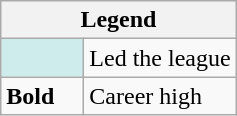<table class="wikitable">
<tr>
<th colspan="2">Legend</th>
</tr>
<tr>
<td style="background:#cfecec; width:3em;"></td>
<td>Led the league</td>
</tr>
<tr>
<td><strong>Bold</strong></td>
<td>Career high</td>
</tr>
</table>
